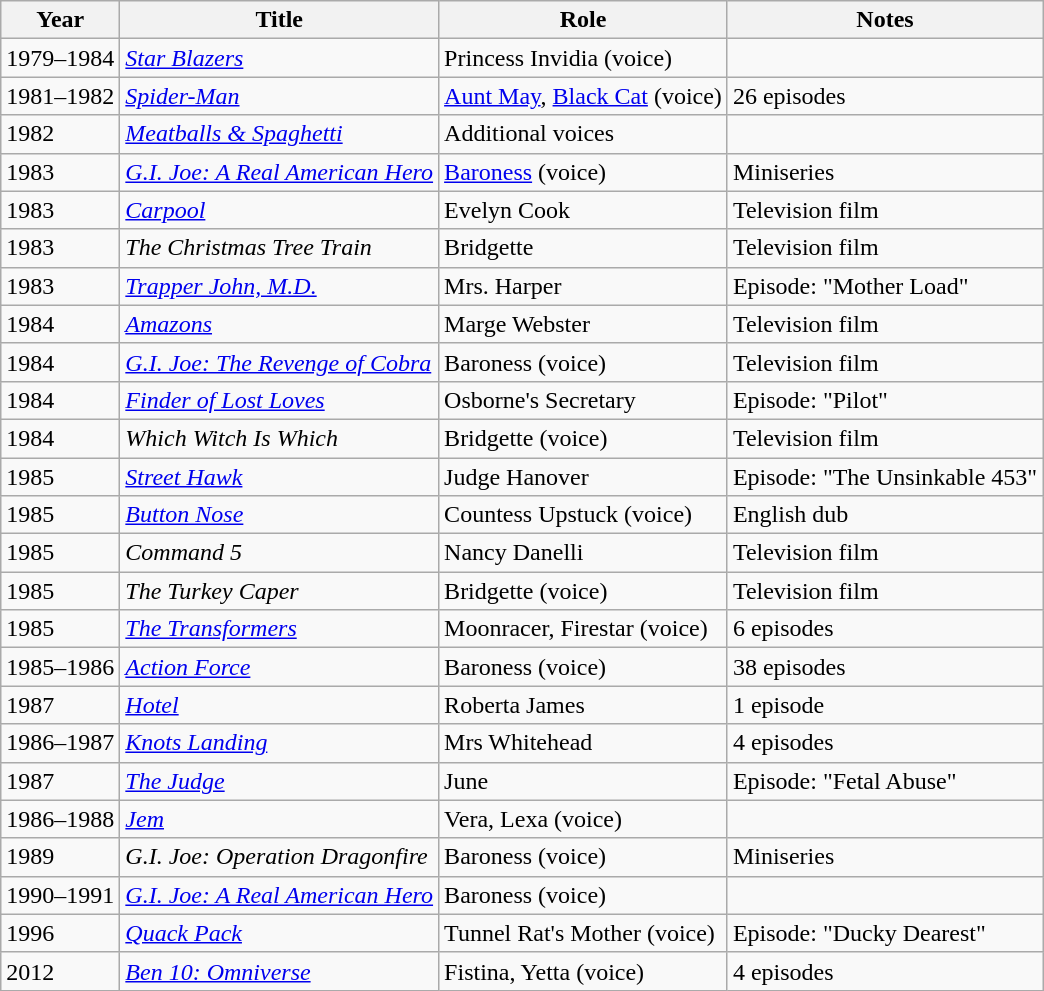<table class="wikitable sortable">
<tr>
<th>Year</th>
<th>Title</th>
<th>Role</th>
<th>Notes</th>
</tr>
<tr>
<td>1979–1984</td>
<td><em><a href='#'>Star Blazers</a></em></td>
<td>Princess Invidia (voice)</td>
<td></td>
</tr>
<tr>
<td>1981–1982</td>
<td><em><a href='#'>Spider-Man</a></em></td>
<td><a href='#'>Aunt May</a>, <a href='#'>Black Cat</a> (voice)</td>
<td>26 episodes</td>
</tr>
<tr>
<td>1982</td>
<td><em><a href='#'>Meatballs & Spaghetti</a></em></td>
<td>Additional voices</td>
<td></td>
</tr>
<tr>
<td>1983</td>
<td><em><a href='#'>G.I. Joe: A Real American Hero</a></em></td>
<td><a href='#'>Baroness</a> (voice)</td>
<td>Miniseries</td>
</tr>
<tr>
<td>1983</td>
<td><em><a href='#'>Carpool</a></em></td>
<td>Evelyn Cook</td>
<td>Television film</td>
</tr>
<tr>
<td>1983</td>
<td><em>The Christmas Tree Train</em></td>
<td>Bridgette</td>
<td>Television film</td>
</tr>
<tr>
<td>1983</td>
<td><em><a href='#'>Trapper John, M.D.</a></em></td>
<td>Mrs. Harper</td>
<td>Episode: "Mother Load"</td>
</tr>
<tr>
<td>1984</td>
<td><em><a href='#'>Amazons</a></em></td>
<td>Marge Webster</td>
<td>Television film</td>
</tr>
<tr>
<td>1984</td>
<td><em><a href='#'>G.I. Joe: The Revenge of Cobra</a></em></td>
<td>Baroness (voice)</td>
<td>Television film</td>
</tr>
<tr>
<td>1984</td>
<td><em><a href='#'>Finder of Lost Loves</a></em></td>
<td>Osborne's Secretary</td>
<td>Episode: "Pilot"</td>
</tr>
<tr>
<td>1984</td>
<td><em>Which Witch Is Which</em></td>
<td>Bridgette (voice)</td>
<td>Television film</td>
</tr>
<tr>
<td>1985</td>
<td><em><a href='#'>Street Hawk</a></em></td>
<td>Judge Hanover</td>
<td>Episode: "The Unsinkable 453"</td>
</tr>
<tr>
<td>1985</td>
<td><em><a href='#'>Button Nose</a></em></td>
<td>Countess Upstuck (voice)</td>
<td>English dub</td>
</tr>
<tr>
<td>1985</td>
<td><em>Command 5</em></td>
<td>Nancy Danelli</td>
<td>Television film</td>
</tr>
<tr>
<td>1985</td>
<td><em>The Turkey Caper</em></td>
<td>Bridgette (voice)</td>
<td>Television film</td>
</tr>
<tr>
<td>1985</td>
<td><em><a href='#'>The Transformers</a></em></td>
<td>Moonracer, Firestar (voice)</td>
<td>6 episodes</td>
</tr>
<tr>
<td>1985–1986</td>
<td><em><a href='#'>Action Force</a></em></td>
<td>Baroness (voice)</td>
<td>38 episodes</td>
</tr>
<tr>
<td>1987</td>
<td><em><a href='#'>Hotel</a></em></td>
<td>Roberta James</td>
<td>1 episode</td>
</tr>
<tr>
<td>1986–1987</td>
<td><em><a href='#'>Knots Landing</a></em></td>
<td>Mrs Whitehead</td>
<td>4 episodes</td>
</tr>
<tr>
<td>1987</td>
<td><em><a href='#'>The Judge</a></em></td>
<td>June</td>
<td>Episode: "Fetal Abuse"</td>
</tr>
<tr>
<td>1986–1988</td>
<td><em><a href='#'>Jem</a></em></td>
<td>Vera, Lexa (voice)</td>
<td></td>
</tr>
<tr>
<td>1989</td>
<td><em>G.I. Joe: Operation Dragonfire</em></td>
<td>Baroness (voice)</td>
<td>Miniseries</td>
</tr>
<tr>
<td>1990–1991</td>
<td><em><a href='#'>G.I. Joe: A Real American Hero</a></em></td>
<td>Baroness (voice)</td>
<td></td>
</tr>
<tr>
<td>1996</td>
<td><em><a href='#'>Quack Pack</a></em></td>
<td>Tunnel Rat's Mother (voice)</td>
<td>Episode: "Ducky Dearest"</td>
</tr>
<tr>
<td>2012</td>
<td><em><a href='#'>Ben 10: Omniverse</a></em></td>
<td>Fistina, Yetta (voice)</td>
<td>4 episodes</td>
</tr>
</table>
